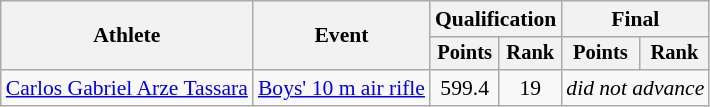<table class="wikitable" style="text-align:center; font-size:90%">
<tr>
<th rowspan="2">Athlete</th>
<th rowspan="2">Event</th>
<th colspan="2">Qualification</th>
<th colspan="2">Final</th>
</tr>
<tr style="font-size:95%">
<th>Points</th>
<th>Rank</th>
<th>Points</th>
<th>Rank</th>
</tr>
<tr>
<td align=left><a href='#'>Carlos Gabriel Arze Tassara</a></td>
<td align=left><a href='#'>Boys' 10 m air rifle</a></td>
<td>599.4</td>
<td>19</td>
<td colspan=2><em>did not advance</em></td>
</tr>
</table>
